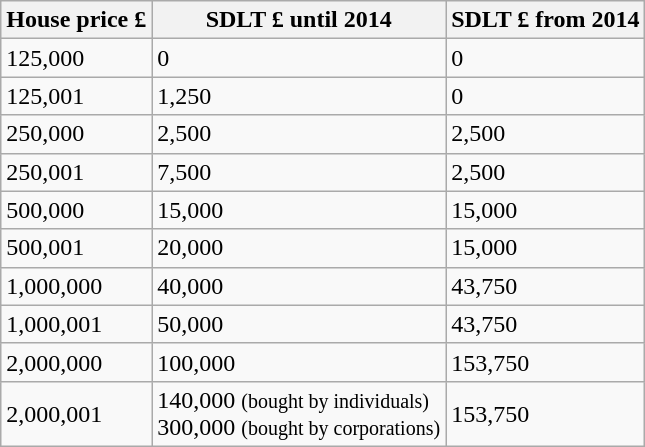<table class="wikitable">
<tr>
<th>House price £</th>
<th>SDLT £ until 2014</th>
<th>SDLT £ from 2014</th>
</tr>
<tr>
<td>125,000</td>
<td>0</td>
<td>0</td>
</tr>
<tr>
<td>125,001</td>
<td>1,250</td>
<td>0</td>
</tr>
<tr>
<td>250,000</td>
<td>2,500</td>
<td>2,500</td>
</tr>
<tr>
<td>250,001</td>
<td>7,500</td>
<td>2,500</td>
</tr>
<tr>
<td>500,000</td>
<td>15,000</td>
<td>15,000</td>
</tr>
<tr>
<td>500,001</td>
<td>20,000</td>
<td>15,000</td>
</tr>
<tr>
<td>1,000,000</td>
<td>40,000</td>
<td>43,750</td>
</tr>
<tr>
<td>1,000,001</td>
<td>50,000</td>
<td>43,750</td>
</tr>
<tr>
<td>2,000,000</td>
<td>100,000</td>
<td>153,750</td>
</tr>
<tr>
<td>2,000,001</td>
<td>140,000 <small>(bought by individuals)</small> <br> 300,000 <small>(bought by corporations)</small></td>
<td>153,750</td>
</tr>
</table>
